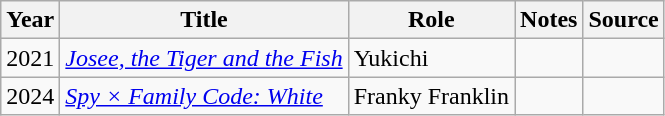<table class="wikitable sortable plainrowheaders">
<tr>
<th>Year</th>
<th>Title</th>
<th>Role</th>
<th class="unsortable">Notes</th>
<th class="unsortable">Source</th>
</tr>
<tr>
<td>2021</td>
<td><em><a href='#'>Josee, the Tiger and the Fish</a></em></td>
<td>Yukichi</td>
<td></td>
<td></td>
</tr>
<tr>
<td>2024</td>
<td><em><a href='#'>Spy × Family Code: White</a></em></td>
<td>Franky Franklin</td>
<td></td>
<td></td>
</tr>
</table>
